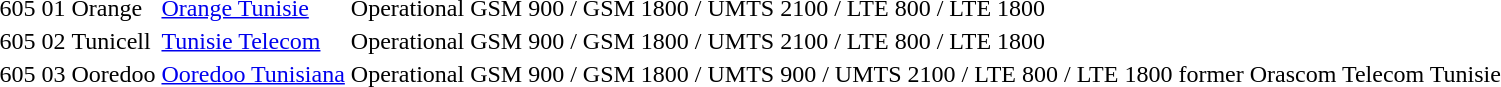<table>
<tr>
<td>605</td>
<td>01</td>
<td>Orange</td>
<td><a href='#'>Orange Tunisie</a></td>
<td>Operational</td>
<td>GSM 900 / GSM 1800 / UMTS 2100 / LTE 800 / LTE 1800</td>
<td></td>
</tr>
<tr>
<td>605</td>
<td>02</td>
<td>Tunicell</td>
<td><a href='#'>Tunisie Telecom</a></td>
<td>Operational</td>
<td>GSM 900 / GSM 1800 / UMTS 2100 / LTE 800 / LTE 1800</td>
<td></td>
</tr>
<tr>
<td>605</td>
<td>03</td>
<td>Ooredoo</td>
<td><a href='#'>Ooredoo Tunisiana</a></td>
<td>Operational</td>
<td>GSM 900 / GSM 1800 / UMTS 900 / UMTS 2100 / LTE 800 / LTE 1800</td>
<td>former Orascom Telecom Tunisie </td>
</tr>
</table>
